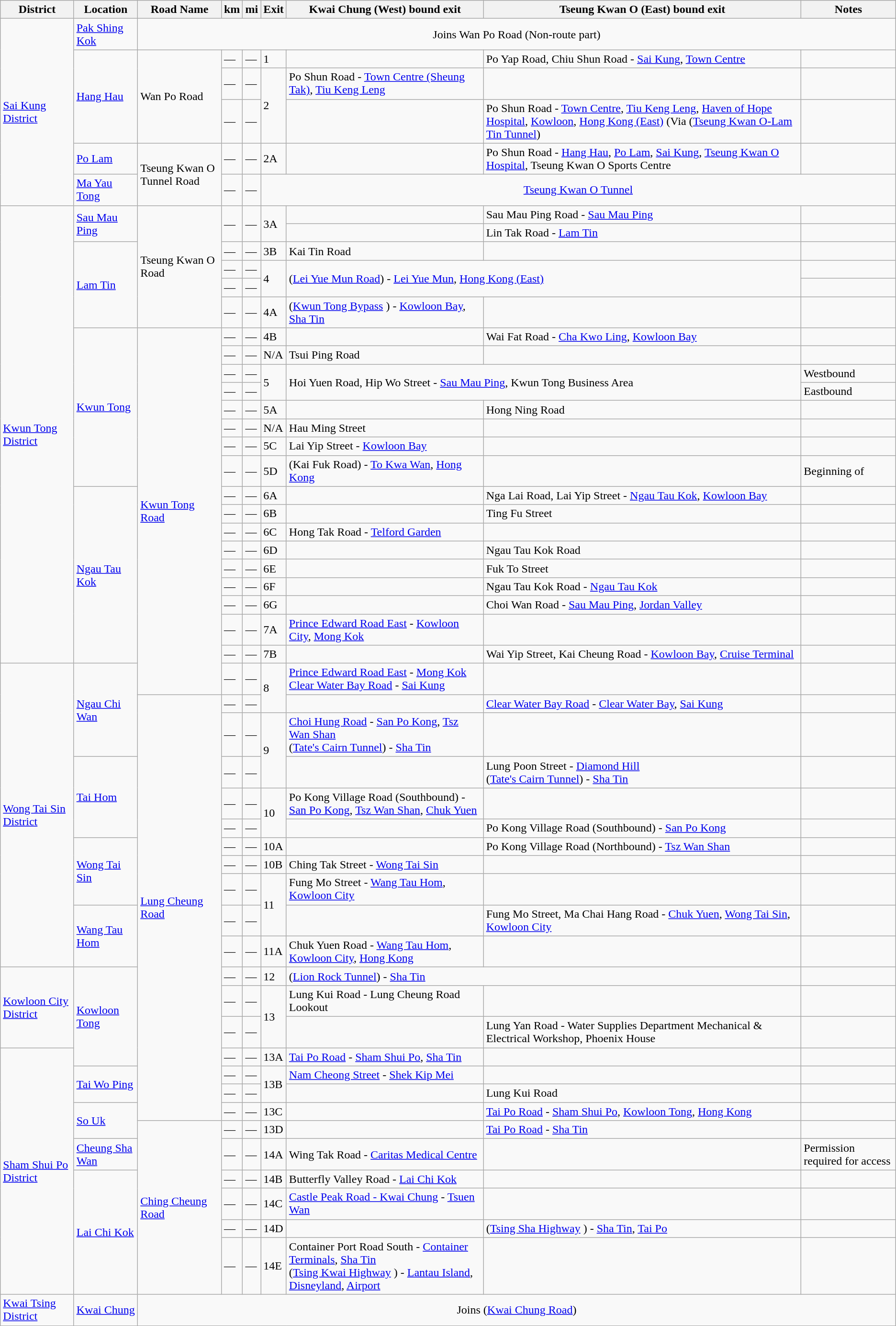<table class="wikitable">
<tr>
<th>District</th>
<th>Location</th>
<th>Road Name</th>
<th>km</th>
<th>mi</th>
<th>Exit</th>
<th>Kwai Chung (West) bound exit</th>
<th>Tseung Kwan O (East) bound exit</th>
<th>Notes</th>
</tr>
<tr>
<td rowspan="6"><a href='#'>Sai Kung District</a></td>
<td><a href='#'>Pak Shing Kok</a></td>
<td colspan="8" style="text-align: center;">Joins Wan Po Road (Non-route part)</td>
</tr>
<tr>
<td rowspan="3"><a href='#'>Hang Hau</a></td>
<td rowspan="3">Wan Po Road</td>
<td>—</td>
<td>—</td>
<td>1</td>
<td></td>
<td>Po Yap Road, Chiu Shun Road - <a href='#'>Sai Kung</a>, <a href='#'>Town Centre</a></td>
<td></td>
</tr>
<tr>
<td>—</td>
<td>—</td>
<td rowspan="2">2</td>
<td>Po Shun Road - <a href='#'>Town Centre (Sheung Tak)</a>, <a href='#'>Tiu Keng Leng</a></td>
<td></td>
<td></td>
</tr>
<tr>
<td>—</td>
<td>—</td>
<td></td>
<td>Po Shun Road - <a href='#'>Town Centre</a>, <a href='#'>Tiu Keng Leng</a>, <a href='#'>Haven of Hope Hospital</a>, <a href='#'>Kowloon</a>, <a href='#'>Hong Kong (East)</a> (Via  (<a href='#'>Tseung Kwan O-Lam Tin Tunnel</a>)</td>
<td></td>
</tr>
<tr>
<td><a href='#'>Po Lam</a></td>
<td rowspan="2">Tseung Kwan O Tunnel Road</td>
<td>—</td>
<td>—</td>
<td>2A</td>
<td></td>
<td>Po Shun Road - <a href='#'>Hang Hau</a>, <a href='#'>Po Lam</a>, <a href='#'>Sai Kung</a>, <a href='#'>Tseung Kwan O Hospital</a>, Tseung Kwan O Sports Centre</td>
<td></td>
</tr>
<tr>
<td><a href='#'>Ma Yau Tong</a></td>
<td>—</td>
<td>—</td>
<td colspan="4" style="text-align: center;"><a href='#'>Tseung Kwan O Tunnel</a> </td>
</tr>
<tr>
<td rowspan="23"><a href='#'>Kwun Tong District</a></td>
<td rowspan="2"><a href='#'>Sau Mau Ping</a></td>
<td rowspan="6">Tseung Kwan O Road</td>
<td rowspan="2">—</td>
<td rowspan="2">—</td>
<td rowspan="2">3A</td>
<td></td>
<td>Sau Mau Ping Road - <a href='#'>Sau Mau Ping</a></td>
<td></td>
</tr>
<tr>
<td></td>
<td>Lin Tak Road - <a href='#'>Lam Tin</a></td>
</tr>
<tr>
<td rowspan="4"><a href='#'>Lam Tin</a></td>
<td>—</td>
<td>—</td>
<td>3B</td>
<td>Kai Tin Road</td>
<td></td>
<td></td>
</tr>
<tr>
<td>—</td>
<td>—</td>
<td rowspan="2">4</td>
<td colspan="2" rowspan="2"> (<a href='#'>Lei Yue Mun Road</a>) - <a href='#'>Lei Yue Mun</a>, <a href='#'>Hong Kong (East)</a></td>
<td></td>
</tr>
<tr>
<td>—</td>
<td>—</td>
<td></td>
</tr>
<tr>
<td>—</td>
<td>—</td>
<td>4A</td>
<td> (<a href='#'>Kwun Tong Bypass</a> ) - <a href='#'>Kowloon Bay</a>, <a href='#'>Sha Tin</a></td>
<td></td>
<td></td>
</tr>
<tr>
<td rowspan="8"><a href='#'>Kwun Tong</a></td>
<td rowspan="18"><a href='#'>Kwun Tong Road</a></td>
<td>—</td>
<td>—</td>
<td>4B</td>
<td></td>
<td>Wai Fat Road - <a href='#'>Cha Kwo Ling</a>, <a href='#'>Kowloon Bay</a></td>
<td></td>
</tr>
<tr>
<td>—</td>
<td>—</td>
<td>N/A</td>
<td>Tsui Ping Road</td>
<td></td>
</tr>
<tr>
<td>—</td>
<td>—</td>
<td rowspan="2">5</td>
<td colspan="2" rowspan="2">Hoi Yuen Road, Hip Wo Street - <a href='#'>Sau Mau Ping</a>, Kwun Tong Business Area</td>
<td>Westbound</td>
</tr>
<tr>
<td>—</td>
<td>—</td>
<td>Eastbound</td>
</tr>
<tr>
<td>—</td>
<td>—</td>
<td>5A</td>
<td></td>
<td>Hong Ning Road</td>
<td></td>
</tr>
<tr>
<td>—</td>
<td>—</td>
<td>N/A</td>
<td>Hau Ming Street</td>
<td></td>
<td></td>
</tr>
<tr>
<td>—</td>
<td>—</td>
<td>5C</td>
<td>Lai Yip Street - <a href='#'>Kowloon Bay</a></td>
<td></td>
<td></td>
</tr>
<tr>
<td>—</td>
<td>—</td>
<td>5D</td>
<td> (Kai Fuk Road) - <a href='#'>To Kwa Wan</a>, <a href='#'>Hong Kong</a></td>
<td></td>
<td>Beginning of </td>
</tr>
<tr>
<td rowspan="9"><a href='#'>Ngau Tau Kok</a></td>
<td>—</td>
<td>—</td>
<td>6A</td>
<td></td>
<td>Nga Lai Road, Lai Yip Street - <a href='#'>Ngau Tau Kok</a>, <a href='#'>Kowloon Bay</a></td>
<td></td>
</tr>
<tr>
<td>—</td>
<td>—</td>
<td>6B</td>
<td></td>
<td>Ting Fu Street</td>
<td></td>
</tr>
<tr>
<td>—</td>
<td>—</td>
<td>6C</td>
<td>Hong Tak Road - <a href='#'>Telford Garden</a></td>
<td></td>
<td></td>
</tr>
<tr>
<td>—</td>
<td>—</td>
<td>6D</td>
<td></td>
<td>Ngau Tau Kok Road</td>
<td></td>
</tr>
<tr>
<td>—</td>
<td>—</td>
<td>6E</td>
<td></td>
<td>Fuk To Street</td>
<td></td>
</tr>
<tr>
<td>—</td>
<td>—</td>
<td>6F</td>
<td></td>
<td>Ngau Tau Kok Road - <a href='#'>Ngau Tau Kok</a></td>
<td></td>
</tr>
<tr>
<td>—</td>
<td>—</td>
<td>6G</td>
<td></td>
<td>Choi Wan Road - <a href='#'>Sau Mau Ping</a>, <a href='#'>Jordan Valley</a></td>
<td></td>
</tr>
<tr>
<td>—</td>
<td>—</td>
<td>7A</td>
<td><a href='#'>Prince Edward Road East</a> - <a href='#'>Kowloon City</a>, <a href='#'>Mong Kok</a></td>
<td></td>
<td></td>
</tr>
<tr>
<td>—</td>
<td>—</td>
<td>7B</td>
<td></td>
<td>Wai Yip Street, Kai Cheung Road - <a href='#'>Kowloon Bay</a>, <a href='#'>Cruise Terminal</a></td>
<td></td>
</tr>
<tr>
<td rowspan="11"><a href='#'>Wong Tai Sin District</a></td>
<td rowspan="3"><a href='#'>Ngau Chi Wan</a></td>
<td>—</td>
<td>—</td>
<td rowspan="2">8</td>
<td><a href='#'>Prince Edward Road East</a> - <a href='#'>Mong Kok</a><br><a href='#'>Clear Water Bay Road</a> - <a href='#'>Sai Kung</a></td>
<td></td>
<td></td>
</tr>
<tr>
<td rowspan="17"><a href='#'>Lung Cheung Road</a></td>
<td>—</td>
<td>—</td>
<td></td>
<td><a href='#'>Clear Water Bay Road</a> - <a href='#'>Clear Water Bay</a>, <a href='#'>Sai Kung</a></td>
<td></td>
</tr>
<tr>
<td>—</td>
<td>—</td>
<td rowspan="2">9</td>
<td><a href='#'>Choi Hung Road</a> - <a href='#'>San Po Kong</a>, <a href='#'>Tsz Wan Shan</a><br> (<a href='#'>Tate's Cairn Tunnel</a>) - <a href='#'>Sha Tin</a></td>
<td></td>
<td></td>
</tr>
<tr>
<td rowspan="3"><a href='#'>Tai Hom</a></td>
<td>—</td>
<td>—</td>
<td></td>
<td>Lung Poon Street - <a href='#'>Diamond Hill</a><br> (<a href='#'>Tate's Cairn Tunnel</a>) - <a href='#'>Sha Tin</a></td>
<td></td>
</tr>
<tr>
<td>—</td>
<td>—</td>
<td rowspan="2">10</td>
<td>Po Kong Village Road (Southbound) - <a href='#'>San Po Kong</a>, <a href='#'>Tsz Wan Shan</a>, <a href='#'>Chuk Yuen</a></td>
<td></td>
<td></td>
</tr>
<tr>
<td>—</td>
<td>—</td>
<td></td>
<td>Po Kong Village Road (Southbound) - <a href='#'>San Po Kong</a></td>
<td></td>
</tr>
<tr>
<td rowspan="3"><a href='#'>Wong Tai Sin</a></td>
<td>—</td>
<td>—</td>
<td>10A</td>
<td></td>
<td>Po Kong Village Road (Northbound) - <a href='#'>Tsz Wan Shan</a></td>
<td></td>
</tr>
<tr>
<td>—</td>
<td>—</td>
<td>10B</td>
<td>Ching Tak Street - <a href='#'>Wong Tai Sin</a></td>
<td></td>
<td></td>
</tr>
<tr>
<td>—</td>
<td>—</td>
<td rowspan="2">11</td>
<td>Fung Mo Street - <a href='#'>Wang Tau Hom</a>, <a href='#'>Kowloon City</a></td>
<td></td>
<td></td>
</tr>
<tr>
<td rowspan="2"><a href='#'>Wang Tau Hom</a></td>
<td>—</td>
<td>—</td>
<td></td>
<td>Fung Mo Street, Ma Chai Hang Road - <a href='#'>Chuk Yuen</a>, <a href='#'>Wong Tai Sin</a>, <a href='#'>Kowloon City</a></td>
<td></td>
</tr>
<tr>
<td>—</td>
<td>—</td>
<td>11A</td>
<td>Chuk Yuen Road - <a href='#'>Wang Tau Hom</a>, <a href='#'>Kowloon City</a>, <a href='#'>Hong Kong</a></td>
<td></td>
<td></td>
</tr>
<tr>
<td rowspan="3"><a href='#'>Kowloon City District</a></td>
<td rowspan="4"><a href='#'>Kowloon Tong</a></td>
<td>—</td>
<td>—</td>
<td>12</td>
<td colspan="2"> (<a href='#'>Lion Rock Tunnel</a>) - <a href='#'>Sha Tin</a></td>
<td></td>
</tr>
<tr>
<td>—</td>
<td>—</td>
<td rowspan="2">13</td>
<td>Lung Kui Road - Lung Cheung Road Lookout</td>
<td></td>
<td></td>
</tr>
<tr>
<td>—</td>
<td>—</td>
<td></td>
<td>Lung Yan Road - Water Supplies Department Mechanical & Electrical Workshop, Phoenix House</td>
<td></td>
</tr>
<tr>
<td rowspan="10"><a href='#'>Sham Shui Po District</a></td>
<td>—</td>
<td>—</td>
<td>13A</td>
<td><a href='#'>Tai Po Road</a> - <a href='#'>Sham Shui Po</a>, <a href='#'>Sha Tin</a></td>
<td></td>
<td></td>
</tr>
<tr>
<td rowspan="2"><a href='#'>Tai Wo Ping</a></td>
<td>—</td>
<td>—</td>
<td rowspan="2">13B</td>
<td><a href='#'>Nam Cheong Street</a> - <a href='#'>Shek Kip Mei</a></td>
<td></td>
<td></td>
</tr>
<tr>
<td>—</td>
<td>—</td>
<td></td>
<td>Lung Kui Road</td>
<td></td>
</tr>
<tr>
<td rowspan="2"><a href='#'>So Uk</a></td>
<td>—</td>
<td>—</td>
<td>13C</td>
<td></td>
<td><a href='#'>Tai Po Road</a> - <a href='#'>Sham Shui Po</a>, <a href='#'>Kowloon Tong</a>, <a href='#'>Hong Kong</a></td>
<td></td>
</tr>
<tr>
<td rowspan="6"><a href='#'>Ching Cheung Road</a></td>
<td>—</td>
<td>—</td>
<td>13D</td>
<td></td>
<td><a href='#'>Tai Po Road</a> - <a href='#'>Sha Tin</a></td>
<td></td>
</tr>
<tr>
<td><a href='#'>Cheung Sha Wan</a></td>
<td>—</td>
<td>—</td>
<td>14A</td>
<td>Wing Tak Road - <a href='#'>Caritas Medical Centre</a></td>
<td></td>
<td>Permission required for access</td>
</tr>
<tr>
<td rowspan="4"><a href='#'>Lai Chi Kok</a></td>
<td>—</td>
<td>—</td>
<td>14B</td>
<td>Butterfly Valley Road - <a href='#'>Lai Chi Kok</a></td>
<td></td>
<td></td>
</tr>
<tr>
<td>—</td>
<td>—</td>
<td>14C</td>
<td><a href='#'>Castle Peak Road - Kwai Chung</a> - <a href='#'>Tsuen Wan</a></td>
<td></td>
<td></td>
</tr>
<tr>
<td>—</td>
<td>—</td>
<td>14D</td>
<td></td>
<td> (<a href='#'>Tsing Sha Highway</a> ) - <a href='#'>Sha Tin</a>, <a href='#'>Tai Po</a></td>
<td></td>
</tr>
<tr>
<td>—</td>
<td>—</td>
<td>14E</td>
<td>Container Port Road South - <a href='#'>Container Terminals</a>, <a href='#'>Sha Tin</a><br> (<a href='#'>Tsing Kwai Highway</a> ) - <a href='#'>Lantau Island</a>, <a href='#'>Disneyland</a>, <a href='#'>Airport</a></td>
<td></td>
<td></td>
</tr>
<tr>
<td rowspan="6"><a href='#'>Kwai Tsing District</a></td>
<td><a href='#'>Kwai Chung</a></td>
<td colspan="8" style="text-align: center;">Joins  (<a href='#'>Kwai Chung Road</a>)</td>
</tr>
<tr>
</tr>
</table>
